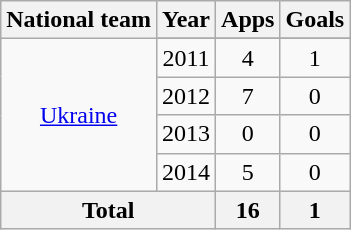<table class=wikitable style=text-align:center>
<tr>
<th>National team</th>
<th>Year</th>
<th>Apps</th>
<th>Goals</th>
</tr>
<tr>
<td rowspan=5><a href='#'>Ukraine</a></td>
</tr>
<tr>
<td>2011</td>
<td>4</td>
<td>1</td>
</tr>
<tr>
<td>2012</td>
<td>7</td>
<td>0</td>
</tr>
<tr>
<td>2013</td>
<td>0</td>
<td>0</td>
</tr>
<tr>
<td>2014</td>
<td>5</td>
<td>0</td>
</tr>
<tr>
<th colspan=2>Total</th>
<th>16</th>
<th>1</th>
</tr>
</table>
